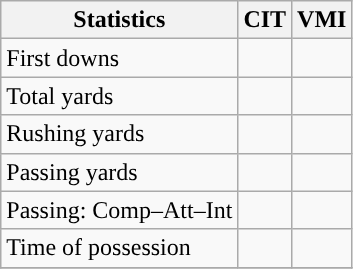<table class="wikitable" style="float: left;">
<tr>
<th>Statistics</th>
<th>CIT</th>
<th>VMI</th>
</tr>
<tr>
<td>First downs</td>
<td></td>
<td></td>
</tr>
<tr>
<td>Total yards</td>
<td></td>
<td></td>
</tr>
<tr>
<td>Rushing yards</td>
<td></td>
<td></td>
</tr>
<tr>
<td>Passing yards</td>
<td></td>
<td></td>
</tr>
<tr>
<td>Passing: Comp–Att–Int</td>
<td></td>
<td></td>
</tr>
<tr>
<td>Time of possession</td>
<td></td>
<td></td>
</tr>
<tr>
</tr>
</table>
